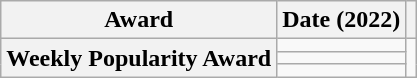<table class="wikitable plainrowheaders" style="text-align:center">
<tr>
<th scope="col">Award</th>
<th scope="col">Date (2022)</th>
<th scope="col" class="unsortable"></th>
</tr>
<tr>
<th scope="row" rowspan="3">Weekly Popularity Award</th>
<td></td>
<td rowspan="3" style="text-align:center"></td>
</tr>
<tr>
<td></td>
</tr>
<tr>
<td></td>
</tr>
</table>
